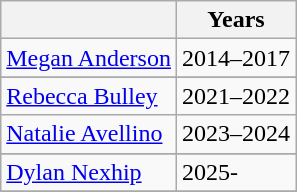<table class="wikitable collapsible">
<tr>
<th></th>
<th>Years</th>
</tr>
<tr>
<td><a href='#'>Megan Anderson</a></td>
<td>2014–2017</td>
</tr>
<tr>
</tr>
<tr>
<td><a href='#'>Rebecca Bulley</a></td>
<td>2021–2022</td>
</tr>
<tr>
<td><a href='#'>Natalie Avellino</a></td>
<td>2023–2024</td>
</tr>
<tr>
</tr>
<tr>
<td><a href='#'>Dylan Nexhip</a></td>
<td>2025-</td>
</tr>
<tr>
</tr>
</table>
